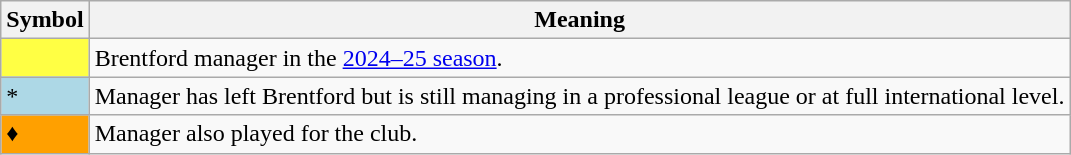<table Class="wikitable">
<tr>
<th>Symbol</th>
<th>Meaning</th>
</tr>
<tr>
<td style="background:#ff4;"></td>
<td>Brentford manager in the <a href='#'>2024–25 season</a>.</td>
</tr>
<tr>
<td style="background:lightblue;">*</td>
<td>Manager has left Brentford but is still managing in a professional league or at full international level.</td>
</tr>
<tr>
<td style="background:#ffa000;">♦</td>
<td>Manager also played for the club.</td>
</tr>
</table>
